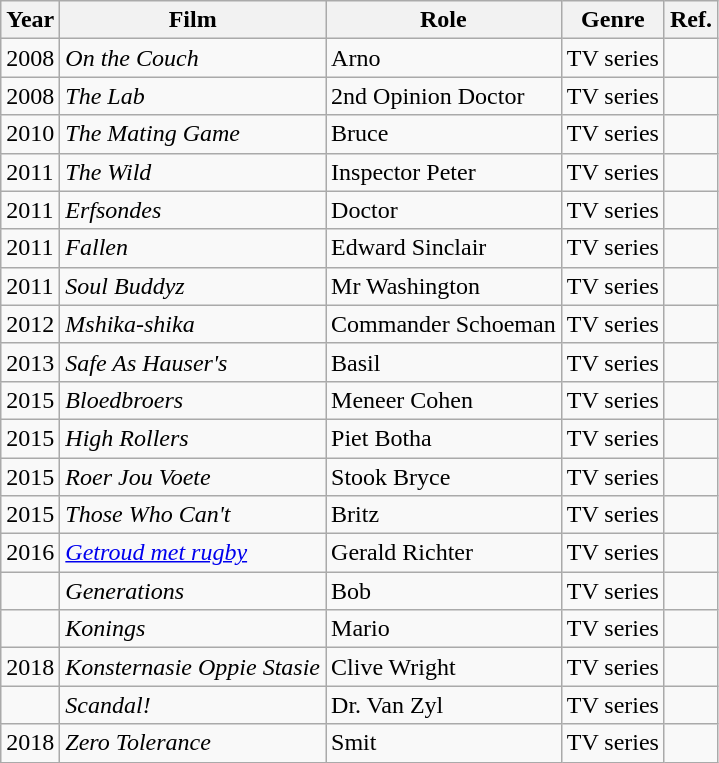<table class="wikitable">
<tr>
<th>Year</th>
<th>Film</th>
<th>Role</th>
<th>Genre</th>
<th>Ref.</th>
</tr>
<tr>
<td>2008</td>
<td><em>On the Couch</em></td>
<td>Arno</td>
<td>TV series</td>
<td></td>
</tr>
<tr>
<td>2008</td>
<td><em>The Lab</em></td>
<td>2nd Opinion Doctor</td>
<td>TV series</td>
<td></td>
</tr>
<tr>
<td>2010</td>
<td><em>The Mating Game</em></td>
<td>Bruce</td>
<td>TV series</td>
<td></td>
</tr>
<tr>
<td>2011</td>
<td><em>The Wild</em></td>
<td>Inspector Peter</td>
<td>TV series</td>
<td></td>
</tr>
<tr>
<td>2011</td>
<td><em>Erfsondes</em></td>
<td>Doctor</td>
<td>TV series</td>
<td></td>
</tr>
<tr>
<td>2011</td>
<td><em>Fallen</em></td>
<td>Edward Sinclair</td>
<td>TV series</td>
<td></td>
</tr>
<tr>
<td>2011</td>
<td><em>Soul Buddyz</em></td>
<td>Mr Washington</td>
<td>TV series</td>
<td></td>
</tr>
<tr>
<td>2012</td>
<td><em>Mshika-shika</em></td>
<td>Commander Schoeman</td>
<td>TV series</td>
<td></td>
</tr>
<tr>
<td>2013</td>
<td><em>Safe As Hauser's</em></td>
<td>Basil</td>
<td>TV series</td>
<td></td>
</tr>
<tr>
<td>2015</td>
<td><em>Bloedbroers</em></td>
<td>Meneer Cohen</td>
<td>TV series</td>
<td></td>
</tr>
<tr>
<td>2015</td>
<td><em>High Rollers</em></td>
<td>Piet Botha</td>
<td>TV series</td>
<td></td>
</tr>
<tr>
<td>2015</td>
<td><em>Roer Jou Voete</em></td>
<td>Stook Bryce</td>
<td>TV series</td>
<td></td>
</tr>
<tr>
<td>2015</td>
<td><em>Those Who Can't</em></td>
<td>Britz</td>
<td>TV series</td>
<td></td>
</tr>
<tr>
<td>2016</td>
<td><em><a href='#'>Getroud met rugby</a></em></td>
<td>Gerald Richter</td>
<td>TV series</td>
<td></td>
</tr>
<tr>
<td></td>
<td><em>Generations</em></td>
<td>Bob</td>
<td>TV series</td>
<td></td>
</tr>
<tr>
<td></td>
<td><em>Konings</em></td>
<td>Mario</td>
<td>TV series</td>
<td></td>
</tr>
<tr>
<td>2018</td>
<td><em>Konsternasie Oppie Stasie</em></td>
<td>Clive Wright</td>
<td>TV series</td>
<td></td>
</tr>
<tr>
<td></td>
<td><em>Scandal!</em></td>
<td>Dr. Van Zyl</td>
<td>TV series</td>
<td></td>
</tr>
<tr>
<td>2018</td>
<td><em>Zero Tolerance</em></td>
<td>Smit</td>
<td>TV series</td>
<td></td>
</tr>
</table>
